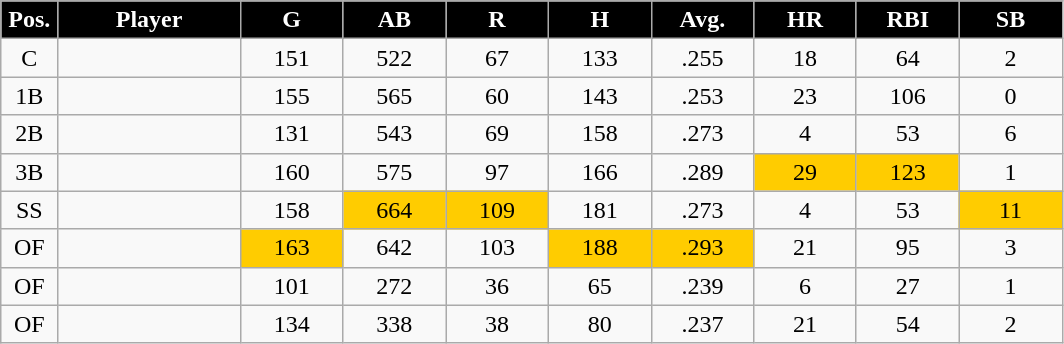<table class="wikitable sortable">
<tr>
<th style="background:black; color:white; width:5%;">Pos.</th>
<th style="background:black; color:white; width:16%;">Player</th>
<th style="background:black; color:white; width:9%;">G</th>
<th style="background:black; color:white; width:9%;">AB</th>
<th style="background:black; color:white; width:9%;">R</th>
<th style="background:black; color:white; width:9%;">H</th>
<th style="background:black; color:white; width:9%;">Avg.</th>
<th style="background:black; color:white; width:9%;">HR</th>
<th style="background:black; color:white; width:9%;">RBI</th>
<th style="background:black; color:white; width:9%;">SB</th>
</tr>
<tr style="text-align:center;">
<td>C</td>
<td></td>
<td>151</td>
<td>522</td>
<td>67</td>
<td>133</td>
<td>.255</td>
<td>18</td>
<td>64</td>
<td>2</td>
</tr>
<tr style="text-align:center;">
<td>1B</td>
<td></td>
<td>155</td>
<td>565</td>
<td>60</td>
<td>143</td>
<td>.253</td>
<td>23</td>
<td>106</td>
<td>0</td>
</tr>
<tr style="text-align:center;">
<td>2B</td>
<td></td>
<td>131</td>
<td>543</td>
<td>69</td>
<td>158</td>
<td>.273</td>
<td>4</td>
<td>53</td>
<td>6</td>
</tr>
<tr style="text-align:center;">
<td>3B</td>
<td></td>
<td>160</td>
<td>575</td>
<td>97</td>
<td>166</td>
<td>.289</td>
<td style="background:#fc0;">29</td>
<td style="background:#fc0;">123</td>
<td>1</td>
</tr>
<tr style="text-align:center;">
<td>SS</td>
<td></td>
<td>158</td>
<td style="background:#fc0;">664</td>
<td style="background:#fc0;">109</td>
<td>181</td>
<td>.273</td>
<td>4</td>
<td>53</td>
<td style="background:#fc0;">11</td>
</tr>
<tr style="text-align:center;">
<td>OF</td>
<td></td>
<td style="background:#fc0;">163</td>
<td>642</td>
<td>103</td>
<td style="background:#fc0;">188</td>
<td style="background:#fc0;">.293</td>
<td>21</td>
<td>95</td>
<td>3</td>
</tr>
<tr style="text-align:center;">
<td>OF</td>
<td></td>
<td>101</td>
<td>272</td>
<td>36</td>
<td>65</td>
<td>.239</td>
<td>6</td>
<td>27</td>
<td>1</td>
</tr>
<tr style="text-align:center;">
<td>OF</td>
<td></td>
<td>134</td>
<td>338</td>
<td>38</td>
<td>80</td>
<td>.237</td>
<td>21</td>
<td>54</td>
<td>2</td>
</tr>
</table>
